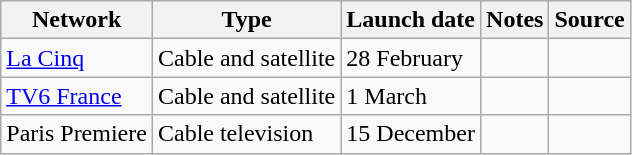<table class="wikitable sortable">
<tr>
<th>Network</th>
<th>Type</th>
<th>Launch date</th>
<th>Notes</th>
<th>Source</th>
</tr>
<tr>
<td><a href='#'>La Cinq</a></td>
<td>Cable and satellite</td>
<td>28 February</td>
<td></td>
<td></td>
</tr>
<tr>
<td><a href='#'>TV6 France</a></td>
<td>Cable and satellite</td>
<td>1 March</td>
<td></td>
<td></td>
</tr>
<tr>
<td>Paris Premiere</td>
<td>Cable television</td>
<td>15 December</td>
<td></td>
<td></td>
</tr>
</table>
